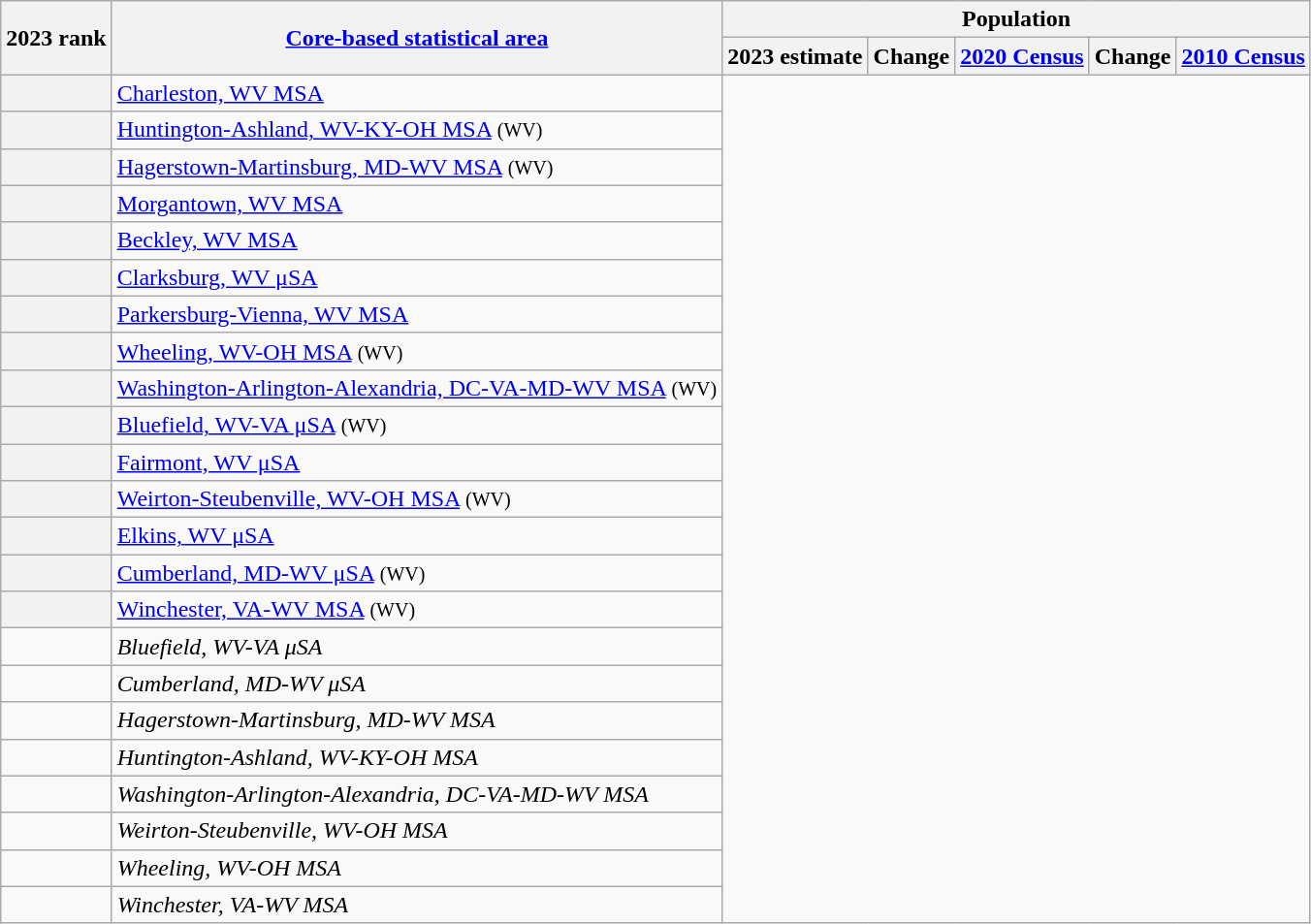<table class="wikitable sortable">
<tr>
<th scope=col rowspan=2>2023 rank</th>
<th scope=col rowspan=2><a href='#'>Core-based statistical area</a></th>
<th colspan=5>Population</th>
</tr>
<tr>
<th scope=col>2023 estimate</th>
<th scope=col>Change</th>
<th scope=col><a href='#'>2020 Census</a></th>
<th scope=col>Change</th>
<th scope=col><a href='#'>2010 Census</a></th>
</tr>
<tr>
<th scope=row></th>
<td><a href='#'>Charleston, WV MSA</a><br></td>
</tr>
<tr>
<th scope=row></th>
<td><a href='#'>Huntington-Ashland, WV-KY-OH MSA</a> <small>(WV)</small><br></td>
</tr>
<tr>
<th scope=row></th>
<td><a href='#'>Hagerstown-Martinsburg, MD-WV MSA</a> <small>(WV)</small><br></td>
</tr>
<tr>
<th scope=row></th>
<td><a href='#'>Morgantown, WV MSA</a><br></td>
</tr>
<tr>
<th scope=row></th>
<td><a href='#'>Beckley, WV MSA</a><br></td>
</tr>
<tr>
<th scope=row></th>
<td><a href='#'>Clarksburg, WV μSA</a><br></td>
</tr>
<tr>
<th scope=row></th>
<td><a href='#'>Parkersburg-Vienna, WV MSA</a><br></td>
</tr>
<tr>
<th scope=row></th>
<td><a href='#'>Wheeling, WV-OH MSA</a> <small>(WV)</small><br></td>
</tr>
<tr>
<th scope=row></th>
<td><a href='#'>Washington-Arlington-Alexandria, DC-VA-MD-WV MSA</a> <small>(WV)</small><br></td>
</tr>
<tr>
<th scope=row></th>
<td><a href='#'>Bluefield, WV-VA μSA</a> <small>(WV)</small><br></td>
</tr>
<tr>
<th scope=row></th>
<td><a href='#'>Fairmont, WV μSA</a><br></td>
</tr>
<tr>
<th scope=row></th>
<td><a href='#'>Weirton-Steubenville, WV-OH MSA</a> <small>(WV)</small><br></td>
</tr>
<tr>
<th scope=row></th>
<td><a href='#'>Elkins, WV μSA</a><br></td>
</tr>
<tr>
<th scope=row></th>
<td><a href='#'>Cumberland, MD-WV μSA</a> <small>(WV)</small><br></td>
</tr>
<tr>
<th scope=row></th>
<td><a href='#'>Winchester, VA-WV MSA</a> <small>(WV)</small><br></td>
</tr>
<tr>
<td></td>
<td><em><span>Bluefield, WV-VA μSA</span></em><br></td>
</tr>
<tr>
<td></td>
<td><em><span>Cumberland, MD-WV μSA</span></em><br></td>
</tr>
<tr>
<td></td>
<td><em><span>Hagerstown-Martinsburg, MD-WV MSA</span></em><br></td>
</tr>
<tr>
<td></td>
<td><em><span>Huntington-Ashland, WV-KY-OH MSA</span></em><br></td>
</tr>
<tr>
<td></td>
<td><em><span>Washington-Arlington-Alexandria, DC-VA-MD-WV MSA</span></em><br></td>
</tr>
<tr>
<td></td>
<td><em><span>Weirton-Steubenville, WV-OH MSA</span></em><br></td>
</tr>
<tr>
<td></td>
<td><em><span>Wheeling, WV-OH MSA</span></em><br></td>
</tr>
<tr>
<td></td>
<td><em><span>Winchester, VA-WV MSA</span></em><br></td>
</tr>
</table>
